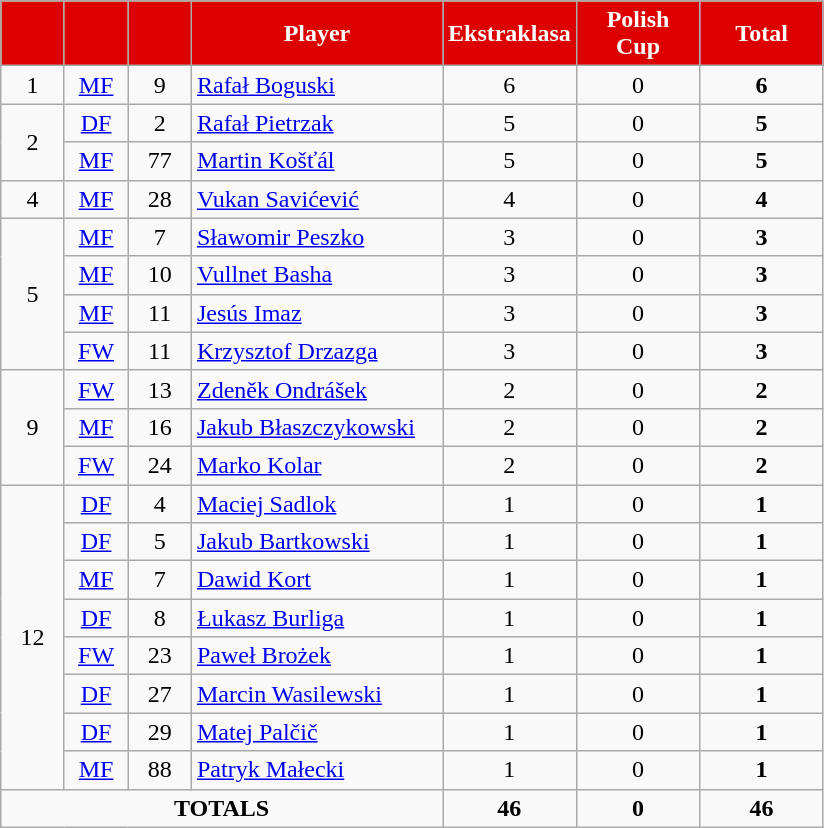<table class="wikitable" style="text-align:center;">
<tr>
<th style="background:#DD0000; color:white; width:35px;"></th>
<th style="background:#DD0000; color:white; width:35px;"></th>
<th style="background:#DD0000; color:white; width:35px;"></th>
<th style="background:#DD0000; color:white; width:160px;">Player</th>
<th style="background:#DD0000; color:white; width:75px;">Ekstraklasa</th>
<th style="background:#DD0000; color:white; width:75px;">Polish Cup</th>
<th style="background:#DD0000; color:white; width:75px;">Total</th>
</tr>
<tr>
<td>1</td>
<td><a href='#'>MF</a></td>
<td>9</td>
<td align=left> <a href='#'>Rafał Boguski</a></td>
<td>6</td>
<td>0</td>
<td><strong>6</strong></td>
</tr>
<tr>
<td rowspan="2">2</td>
<td><a href='#'>DF</a></td>
<td>2</td>
<td align=left> <a href='#'>Rafał Pietrzak</a></td>
<td>5</td>
<td>0</td>
<td><strong>5</strong></td>
</tr>
<tr>
<td><a href='#'>MF</a></td>
<td>77</td>
<td align=left> <a href='#'>Martin Košťál</a></td>
<td>5</td>
<td>0</td>
<td><strong>5</strong></td>
</tr>
<tr>
<td>4</td>
<td><a href='#'>MF</a></td>
<td>28</td>
<td align=left> <a href='#'>Vukan Savićević</a></td>
<td>4</td>
<td>0</td>
<td><strong>4</strong></td>
</tr>
<tr>
<td rowspan="4">5</td>
<td><a href='#'>MF</a></td>
<td>7</td>
<td align=left> <a href='#'>Sławomir Peszko</a></td>
<td>3</td>
<td>0</td>
<td><strong>3</strong></td>
</tr>
<tr>
<td><a href='#'>MF</a></td>
<td>10</td>
<td align=left> <a href='#'>Vullnet Basha</a></td>
<td>3</td>
<td>0</td>
<td><strong>3</strong></td>
</tr>
<tr>
<td><a href='#'>MF</a></td>
<td>11</td>
<td align=left> <a href='#'>Jesús Imaz</a></td>
<td>3</td>
<td>0</td>
<td><strong>3</strong></td>
</tr>
<tr>
<td><a href='#'>FW</a></td>
<td>11</td>
<td align=left> <a href='#'>Krzysztof Drzazga</a></td>
<td>3</td>
<td>0</td>
<td><strong>3</strong></td>
</tr>
<tr>
<td rowspan="3">9</td>
<td><a href='#'>FW</a></td>
<td>13</td>
<td align=left> <a href='#'>Zdeněk Ondrášek</a></td>
<td>2</td>
<td>0</td>
<td><strong>2</strong></td>
</tr>
<tr>
<td><a href='#'>MF</a></td>
<td>16</td>
<td align=left> <a href='#'>Jakub Błaszczykowski</a></td>
<td>2</td>
<td>0</td>
<td><strong>2</strong></td>
</tr>
<tr>
<td><a href='#'>FW</a></td>
<td>24</td>
<td align=left> <a href='#'>Marko Kolar</a></td>
<td>2</td>
<td>0</td>
<td><strong>2</strong></td>
</tr>
<tr>
<td rowspan="8">12</td>
<td><a href='#'>DF</a></td>
<td>4</td>
<td align=left> <a href='#'>Maciej Sadlok</a></td>
<td>1</td>
<td>0</td>
<td><strong>1</strong></td>
</tr>
<tr>
<td><a href='#'>DF</a></td>
<td>5</td>
<td align=left> <a href='#'>Jakub Bartkowski</a></td>
<td>1</td>
<td>0</td>
<td><strong>1</strong></td>
</tr>
<tr>
<td><a href='#'>MF</a></td>
<td>7</td>
<td align=left> <a href='#'>Dawid Kort</a></td>
<td>1</td>
<td>0</td>
<td><strong>1</strong></td>
</tr>
<tr>
<td><a href='#'>DF</a></td>
<td>8</td>
<td align=left> <a href='#'>Łukasz Burliga</a></td>
<td>1</td>
<td>0</td>
<td><strong>1</strong></td>
</tr>
<tr>
<td><a href='#'>FW</a></td>
<td>23</td>
<td align=left> <a href='#'>Paweł Brożek</a></td>
<td>1</td>
<td>0</td>
<td><strong>1</strong></td>
</tr>
<tr>
<td><a href='#'>DF</a></td>
<td>27</td>
<td align=left> <a href='#'>Marcin Wasilewski</a></td>
<td>1</td>
<td>0</td>
<td><strong>1</strong></td>
</tr>
<tr>
<td><a href='#'>DF</a></td>
<td>29</td>
<td align=left> <a href='#'>Matej Palčič</a></td>
<td>1</td>
<td>0</td>
<td><strong>1</strong></td>
</tr>
<tr>
<td><a href='#'>MF</a></td>
<td>88</td>
<td align=left> <a href='#'>Patryk Małecki</a></td>
<td>1</td>
<td>0</td>
<td><strong>1</strong></td>
</tr>
<tr>
<td colspan="4"><strong>TOTALS</strong></td>
<td><strong>46</strong></td>
<td><strong>0</strong></td>
<td><strong>46</strong></td>
</tr>
</table>
